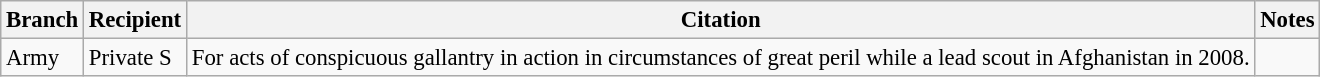<table class="wikitable" style="font-size:95%;">
<tr>
<th>Branch</th>
<th>Recipient</th>
<th>Citation</th>
<th>Notes</th>
</tr>
<tr>
<td>Army</td>
<td>Private S</td>
<td>For acts of conspicuous gallantry in action in circumstances of great peril while a lead scout in Afghanistan in 2008.</td>
<td></td>
</tr>
</table>
